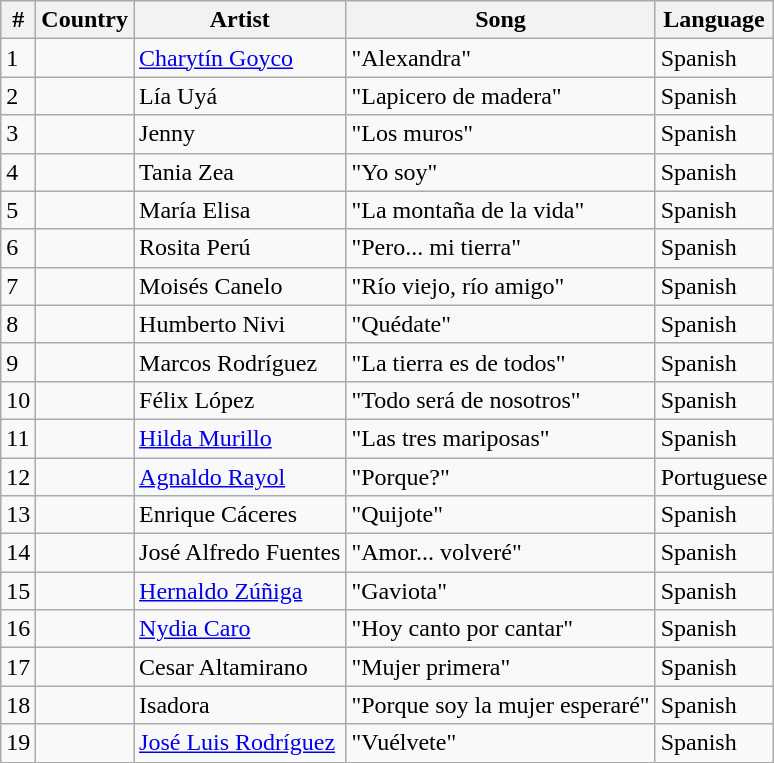<table class="wikitable">
<tr>
<th>#</th>
<th>Country</th>
<th>Artist</th>
<th>Song</th>
<th>Language</th>
</tr>
<tr>
<td>1</td>
<td></td>
<td><a href='#'>Charytín Goyco</a></td>
<td>"Alexandra"</td>
<td>Spanish</td>
</tr>
<tr>
<td>2</td>
<td></td>
<td>Lía Uyá</td>
<td>"Lapicero de madera"</td>
<td>Spanish</td>
</tr>
<tr>
<td>3</td>
<td></td>
<td>Jenny</td>
<td>"Los muros"</td>
<td>Spanish</td>
</tr>
<tr>
<td>4</td>
<td></td>
<td>Tania Zea</td>
<td>"Yo soy"</td>
<td>Spanish</td>
</tr>
<tr>
<td>5</td>
<td></td>
<td>María Elisa</td>
<td>"La montaña de la vida"</td>
<td>Spanish</td>
</tr>
<tr>
<td>6</td>
<td></td>
<td>Rosita Perú</td>
<td>"Pero... mi tierra"</td>
<td>Spanish</td>
</tr>
<tr>
<td>7</td>
<td></td>
<td>Moisés Canelo</td>
<td>"Río viejo, río amigo"</td>
<td>Spanish</td>
</tr>
<tr>
<td>8</td>
<td></td>
<td>Humberto Nivi</td>
<td>"Quédate"</td>
<td>Spanish</td>
</tr>
<tr>
<td>9</td>
<td></td>
<td>Marcos Rodríguez</td>
<td>"La tierra es de todos"</td>
<td>Spanish</td>
</tr>
<tr>
<td>10</td>
<td></td>
<td>Félix López</td>
<td>"Todo será de nosotros"</td>
<td>Spanish</td>
</tr>
<tr>
<td>11</td>
<td></td>
<td><a href='#'>Hilda Murillo</a></td>
<td>"Las tres mariposas"</td>
<td>Spanish</td>
</tr>
<tr>
<td>12</td>
<td></td>
<td><a href='#'>Agnaldo Rayol</a></td>
<td>"Porque?"</td>
<td>Portuguese</td>
</tr>
<tr>
<td>13</td>
<td></td>
<td>Enrique Cáceres</td>
<td>"Quijote"</td>
<td>Spanish</td>
</tr>
<tr>
<td>14</td>
<td></td>
<td>José Alfredo Fuentes</td>
<td>"Amor... volveré"</td>
<td>Spanish</td>
</tr>
<tr>
<td>15</td>
<td></td>
<td><a href='#'>Hernaldo Zúñiga</a></td>
<td>"Gaviota"</td>
<td>Spanish</td>
</tr>
<tr>
<td>16</td>
<td></td>
<td><a href='#'>Nydia Caro</a></td>
<td>"Hoy canto por cantar"</td>
<td>Spanish</td>
</tr>
<tr>
<td>17</td>
<td></td>
<td>Cesar Altamirano</td>
<td>"Mujer primera"</td>
<td>Spanish</td>
</tr>
<tr>
<td>18</td>
<td></td>
<td>Isadora</td>
<td>"Porque soy la mujer esperaré"</td>
<td>Spanish</td>
</tr>
<tr>
<td>19</td>
<td></td>
<td><a href='#'>José Luis Rodríguez</a></td>
<td>"Vuélvete"</td>
<td>Spanish</td>
</tr>
</table>
